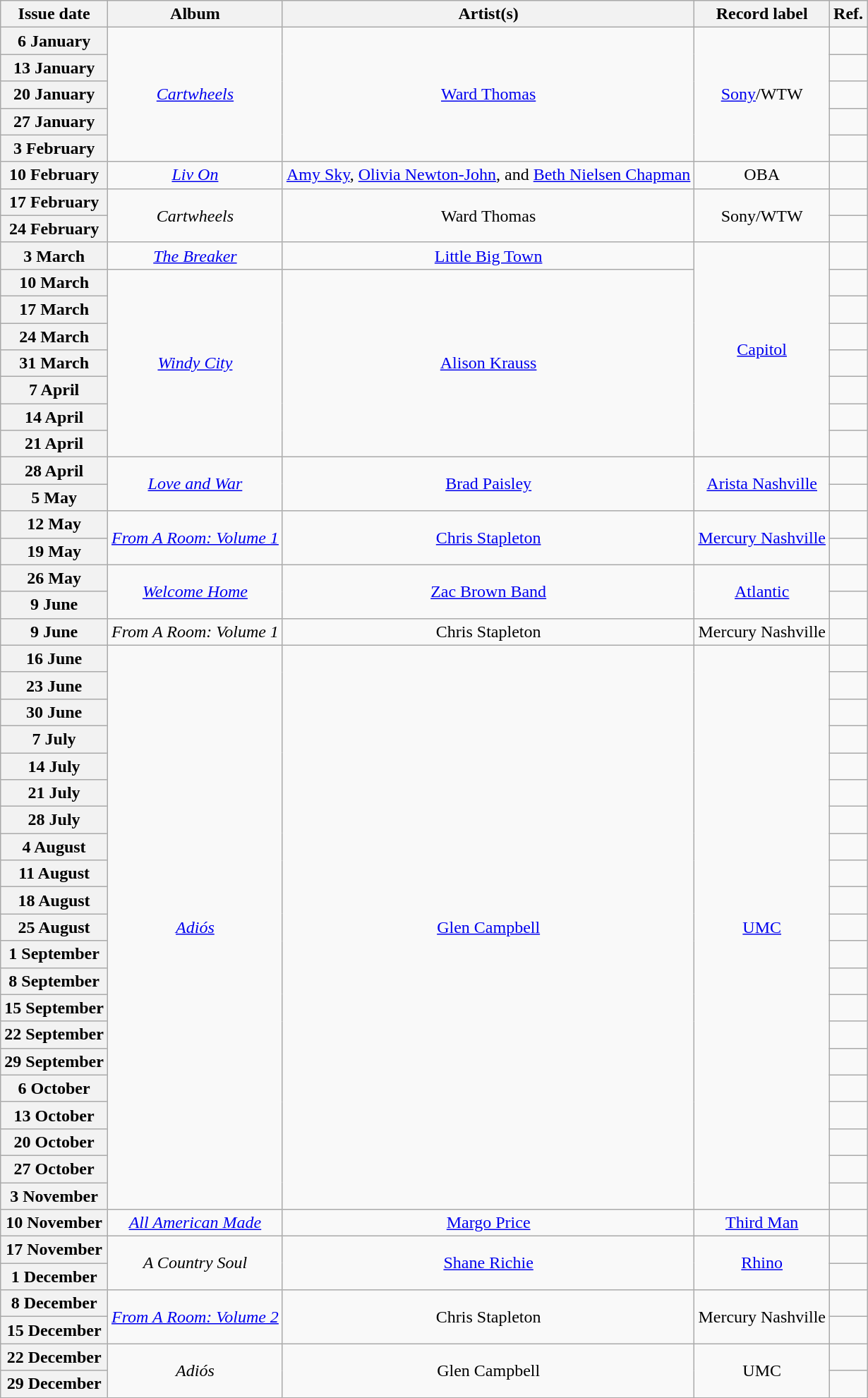<table class="wikitable plainrowheaders">
<tr>
<th scope="col">Issue date</th>
<th scope="col">Album</th>
<th scope="col">Artist(s)</th>
<th scope="col">Record label</th>
<th scope="col">Ref.</th>
</tr>
<tr>
<th scope="row">6 January</th>
<td align="center" rowspan=5><em><a href='#'>Cartwheels</a></em></td>
<td align="center" rowspan=5><a href='#'>Ward Thomas</a></td>
<td align="center" rowspan=5><a href='#'>Sony</a>/WTW</td>
<td align="center"></td>
</tr>
<tr>
<th scope="row">13 January</th>
<td align="center"></td>
</tr>
<tr>
<th scope="row">20 January</th>
<td align="center"></td>
</tr>
<tr>
<th scope="row">27 January</th>
<td align="center"></td>
</tr>
<tr>
<th scope="row">3 February</th>
<td align="center"></td>
</tr>
<tr>
<th scope="row">10 February</th>
<td align="center"><em><a href='#'>Liv On</a></em></td>
<td align="center"><a href='#'>Amy Sky</a>, <a href='#'>Olivia Newton-John</a>, and <a href='#'>Beth Nielsen Chapman</a></td>
<td align="center">OBA</td>
<td align="center"></td>
</tr>
<tr>
<th scope="row">17 February</th>
<td align="center" rowspan=2><em>Cartwheels</em></td>
<td align="center" rowspan=2>Ward Thomas</td>
<td align="center" rowspan=2>Sony/WTW</td>
<td align="center"></td>
</tr>
<tr>
<th scope="row">24 February</th>
<td align="center"></td>
</tr>
<tr>
<th scope="row">3 March</th>
<td align="center"><em><a href='#'>The Breaker</a></em></td>
<td align="center"><a href='#'>Little Big Town</a></td>
<td align="center" rowspan=8><a href='#'>Capitol</a></td>
<td align="center"></td>
</tr>
<tr>
<th scope="row">10 March</th>
<td align="center" rowspan=7><em><a href='#'>Windy City</a></em></td>
<td align="center" rowspan=7><a href='#'>Alison Krauss</a></td>
<td align="center"></td>
</tr>
<tr>
<th scope="row">17 March</th>
<td align="center"></td>
</tr>
<tr>
<th scope="row">24 March</th>
<td align="center"></td>
</tr>
<tr>
<th scope="row">31 March</th>
<td align="center"></td>
</tr>
<tr>
<th scope="row">7 April</th>
<td align="center"></td>
</tr>
<tr>
<th scope="row">14 April</th>
<td align="center"></td>
</tr>
<tr>
<th scope="row">21 April</th>
<td align="center"></td>
</tr>
<tr>
<th scope="row">28 April</th>
<td align="center" rowspan=2><em><a href='#'>Love and War</a></em></td>
<td align="center" rowspan=2><a href='#'>Brad Paisley</a></td>
<td align="center" rowspan=2><a href='#'>Arista Nashville</a></td>
<td align="center"></td>
</tr>
<tr>
<th scope="row">5 May</th>
<td align="center"></td>
</tr>
<tr>
<th scope="row">12 May</th>
<td align="center" rowspan=2><em><a href='#'>From A Room: Volume 1</a></em></td>
<td align="center" rowspan=2><a href='#'>Chris Stapleton</a></td>
<td align="center" rowspan=2><a href='#'>Mercury Nashville</a></td>
<td align="center"></td>
</tr>
<tr>
<th scope="row">19 May</th>
<td align="center"></td>
</tr>
<tr>
<th scope="row">26 May</th>
<td align="center" rowspan=2><em><a href='#'>Welcome Home</a></em></td>
<td align="center" rowspan=2><a href='#'>Zac Brown Band</a></td>
<td align="center" rowspan=2><a href='#'>Atlantic</a></td>
<td align="center"></td>
</tr>
<tr>
<th scope="row">9 June</th>
<td align="center"></td>
</tr>
<tr>
<th scope="row">9 June</th>
<td align="center"><em>From A Room: Volume 1</em></td>
<td align="center">Chris Stapleton</td>
<td align="center">Mercury Nashville</td>
<td align="center"></td>
</tr>
<tr>
<th scope="row">16 June</th>
<td align="center" rowspan=21><em><a href='#'>Adiós</a></em></td>
<td align="center" rowspan=21><a href='#'>Glen Campbell</a></td>
<td align="center" rowspan=21><a href='#'>UMC</a></td>
<td align="center"></td>
</tr>
<tr>
<th scope="row">23 June</th>
<td align="center"></td>
</tr>
<tr>
<th scope="row">30 June</th>
<td align="center"></td>
</tr>
<tr>
<th scope="row">7 July</th>
<td align="center"></td>
</tr>
<tr>
<th scope="row">14 July</th>
<td align="center"></td>
</tr>
<tr>
<th scope="row">21 July</th>
<td align="center"></td>
</tr>
<tr>
<th scope="row">28 July</th>
<td align="center"></td>
</tr>
<tr>
<th scope="row">4 August</th>
<td align="center"></td>
</tr>
<tr>
<th scope="row">11 August</th>
<td align="center"></td>
</tr>
<tr>
<th scope="row">18 August</th>
<td align="center"></td>
</tr>
<tr>
<th scope="row">25 August</th>
<td align="center"></td>
</tr>
<tr>
<th scope="row">1 September</th>
<td align="center"></td>
</tr>
<tr>
<th scope="row">8 September</th>
<td align="center"></td>
</tr>
<tr>
<th scope="row">15 September</th>
<td align="center"></td>
</tr>
<tr>
<th scope="row">22 September</th>
<td align="center"></td>
</tr>
<tr>
<th scope="row">29 September</th>
<td align="center"></td>
</tr>
<tr>
<th scope="row">6 October</th>
<td align="center"></td>
</tr>
<tr>
<th scope="row">13 October</th>
<td align="center"></td>
</tr>
<tr>
<th scope="row">20 October</th>
<td align="center"></td>
</tr>
<tr>
<th scope="row">27 October</th>
<td align="center"></td>
</tr>
<tr>
<th scope="row">3 November</th>
<td align="center"></td>
</tr>
<tr>
<th scope="row">10 November</th>
<td align="center"><em><a href='#'>All American Made</a></em></td>
<td align="center"><a href='#'>Margo Price</a></td>
<td align="center"><a href='#'>Third Man</a></td>
<td align="center"></td>
</tr>
<tr>
<th scope="row">17 November</th>
<td align="center" rowspan=2><em>A Country Soul</em></td>
<td align="center" rowspan=2><a href='#'>Shane Richie</a></td>
<td align="center" rowspan=2><a href='#'>Rhino</a></td>
<td align="center"></td>
</tr>
<tr>
<th scope="row">1 December</th>
<td align="center"></td>
</tr>
<tr>
<th scope="row">8 December</th>
<td align="center" rowspan=2><em><a href='#'>From A Room: Volume 2</a></em></td>
<td align="center" rowspan=2>Chris Stapleton</td>
<td align="center" rowspan=2>Mercury Nashville</td>
<td align="center"></td>
</tr>
<tr>
<th scope="row">15 December</th>
<td align="center"></td>
</tr>
<tr>
<th scope="row">22 December</th>
<td align="center" rowspan=2><em>Adiós</em></td>
<td align="center" rowspan=2>Glen Campbell</td>
<td align="center" rowspan=2>UMC</td>
<td align="center"></td>
</tr>
<tr>
<th scope="row">29 December</th>
<td align="center"></td>
</tr>
</table>
